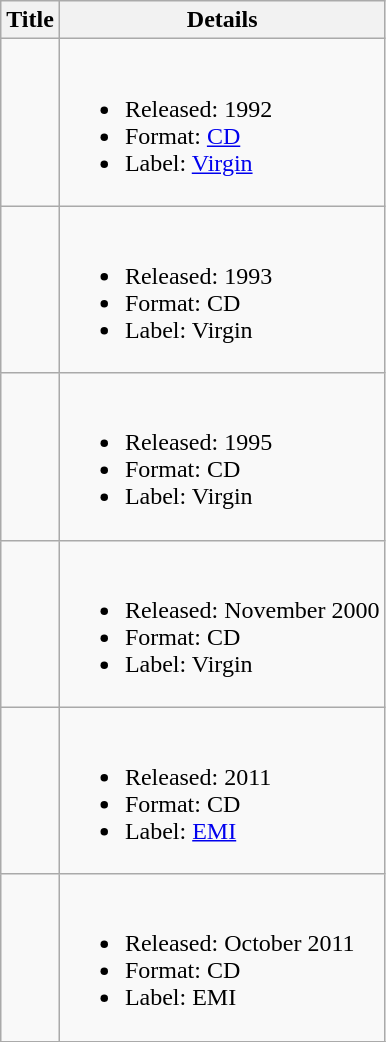<table class="wikitable">
<tr>
<th>Title</th>
<th>Details</th>
</tr>
<tr>
<td align="left"></td>
<td><br><ul><li>Released: 1992</li><li>Format: <a href='#'>CD</a></li><li>Label: <a href='#'>Virgin</a></li></ul></td>
</tr>
<tr>
<td align="left"></td>
<td><br><ul><li>Released: 1993</li><li>Format: CD</li><li>Label: Virgin</li></ul></td>
</tr>
<tr>
<td align="left"></td>
<td><br><ul><li>Released: 1995</li><li>Format: CD</li><li>Label: Virgin</li></ul></td>
</tr>
<tr>
<td align="left"></td>
<td><br><ul><li>Released: November 2000</li><li>Format: CD</li><li>Label: Virgin</li></ul></td>
</tr>
<tr>
<td align="left"></td>
<td><br><ul><li>Released: 2011</li><li>Format: CD</li><li>Label: <a href='#'>EMI</a></li></ul></td>
</tr>
<tr>
<td align="left"></td>
<td><br><ul><li>Released: October 2011</li><li>Format: CD</li><li>Label: EMI</li></ul></td>
</tr>
<tr>
</tr>
</table>
